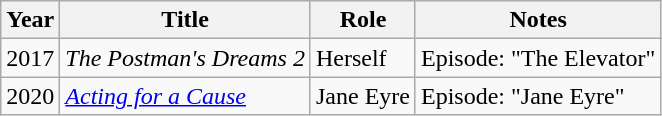<table class="wikitable sortable">
<tr>
<th scope="col">Year</th>
<th scope="col">Title</th>
<th scope="col">Role</th>
<th scope="col" class="unsortable">Notes</th>
</tr>
<tr>
<td>2017</td>
<td><em>The Postman's Dreams 2</em></td>
<td>Herself</td>
<td>Episode: "The Elevator"</td>
</tr>
<tr>
<td>2020</td>
<td><em><a href='#'>Acting for a Cause</a></em></td>
<td>Jane Eyre</td>
<td>Episode: "Jane Eyre"</td>
</tr>
</table>
